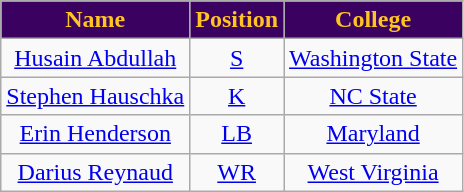<table class="wikitable" style="text-align:center">
<tr>
<th style="background:#3b0160;color:#ffc322">Name</th>
<th style="background:#3b0160;color:#ffc322">Position</th>
<th style="background:#3b0160;color:#ffc322">College</th>
</tr>
<tr>
<td><a href='#'>Husain Abdullah</a></td>
<td><a href='#'>S</a></td>
<td><a href='#'>Washington State</a></td>
</tr>
<tr>
<td><a href='#'>Stephen Hauschka</a></td>
<td><a href='#'>K</a></td>
<td><a href='#'>NC State</a></td>
</tr>
<tr>
<td><a href='#'>Erin Henderson</a></td>
<td><a href='#'>LB</a></td>
<td><a href='#'>Maryland</a></td>
</tr>
<tr>
<td><a href='#'>Darius Reynaud</a></td>
<td><a href='#'>WR</a></td>
<td><a href='#'>West Virginia</a></td>
</tr>
</table>
